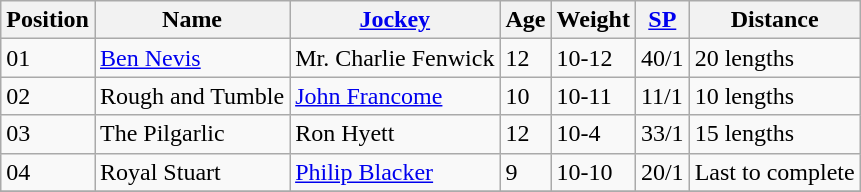<table class="wikitable sortable">
<tr>
<th>Position</th>
<th>Name</th>
<th><a href='#'>Jockey</a></th>
<th>Age</th>
<th>Weight</th>
<th><a href='#'>SP</a></th>
<th>Distance</th>
</tr>
<tr>
<td>01</td>
<td><a href='#'>Ben Nevis</a></td>
<td>Mr. Charlie Fenwick</td>
<td>12</td>
<td>10-12</td>
<td>40/1</td>
<td>20 lengths</td>
</tr>
<tr>
<td>02</td>
<td>Rough and Tumble</td>
<td><a href='#'>John Francome</a></td>
<td>10</td>
<td>10-11</td>
<td>11/1</td>
<td>10 lengths</td>
</tr>
<tr>
<td>03</td>
<td>The Pilgarlic</td>
<td>Ron Hyett</td>
<td>12</td>
<td>10-4</td>
<td>33/1</td>
<td>15 lengths</td>
</tr>
<tr>
<td>04</td>
<td>Royal Stuart</td>
<td><a href='#'>Philip Blacker</a></td>
<td>9</td>
<td>10-10</td>
<td>20/1</td>
<td>Last to complete</td>
</tr>
<tr>
</tr>
</table>
